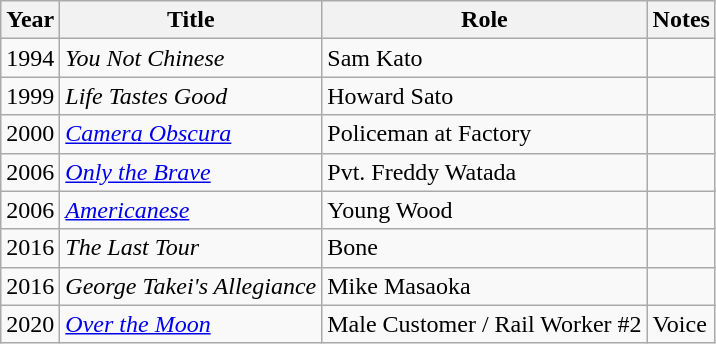<table class="wikitable sortable">
<tr>
<th>Year</th>
<th>Title</th>
<th>Role</th>
<th>Notes</th>
</tr>
<tr>
<td>1994</td>
<td><em>You Not Chinese</em></td>
<td>Sam Kato</td>
<td></td>
</tr>
<tr>
<td>1999</td>
<td><em>Life Tastes Good</em></td>
<td>Howard Sato</td>
<td></td>
</tr>
<tr>
<td>2000</td>
<td><a href='#'><em>Camera Obscura</em></a></td>
<td>Policeman at Factory</td>
<td></td>
</tr>
<tr>
<td>2006</td>
<td><a href='#'><em>Only the Brave</em></a></td>
<td>Pvt. Freddy Watada</td>
<td></td>
</tr>
<tr>
<td>2006</td>
<td><em><a href='#'>Americanese</a></em></td>
<td>Young Wood</td>
<td></td>
</tr>
<tr>
<td>2016</td>
<td><em>The Last Tour</em></td>
<td>Bone</td>
<td></td>
</tr>
<tr>
<td>2016</td>
<td><em>George Takei's Allegiance</em></td>
<td>Mike Masaoka</td>
<td></td>
</tr>
<tr>
<td>2020</td>
<td><a href='#'><em>Over the Moon</em></a></td>
<td>Male Customer / Rail Worker #2</td>
<td>Voice</td>
</tr>
</table>
